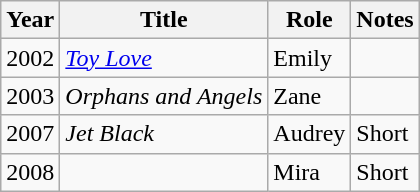<table class="wikitable sortable">
<tr>
<th>Year</th>
<th>Title</th>
<th>Role</th>
<th class="unsortable">Notes</th>
</tr>
<tr>
<td>2002</td>
<td><em><a href='#'>Toy Love</a></em></td>
<td>Emily</td>
<td></td>
</tr>
<tr>
<td>2003</td>
<td><em>Orphans and Angels</em></td>
<td>Zane</td>
<td></td>
</tr>
<tr>
<td>2007</td>
<td><em>Jet Black</em></td>
<td>Audrey</td>
<td>Short</td>
</tr>
<tr>
<td>2008</td>
<td><em></em></td>
<td>Mira</td>
<td>Short</td>
</tr>
</table>
